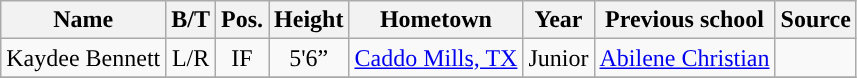<table class="wikitable sortable">
<tr>
<th style="text-align:center; ">Name</th>
<th style="text-align:center; ">B/T</th>
<th style="text-align:center; ">Pos.</th>
<th style="text-align:center; ">Height</th>
<th style="text-align:center; ">Hometown</th>
<th style="text-align:center; ">Year</th>
<th style="text-align:center; ">Previous school</th>
<th style="text-align:center; ">Source</th>
</tr>
<tr align="center">
<td>Kaydee Bennett</td>
<td>L/R</td>
<td>IF</td>
<td>5'6”</td>
<td><a href='#'>Caddo Mills, TX</a></td>
<td>Junior</td>
<td><a href='#'>Abilene Christian</a></td>
<td></td>
</tr>
<tr>
</tr>
</table>
